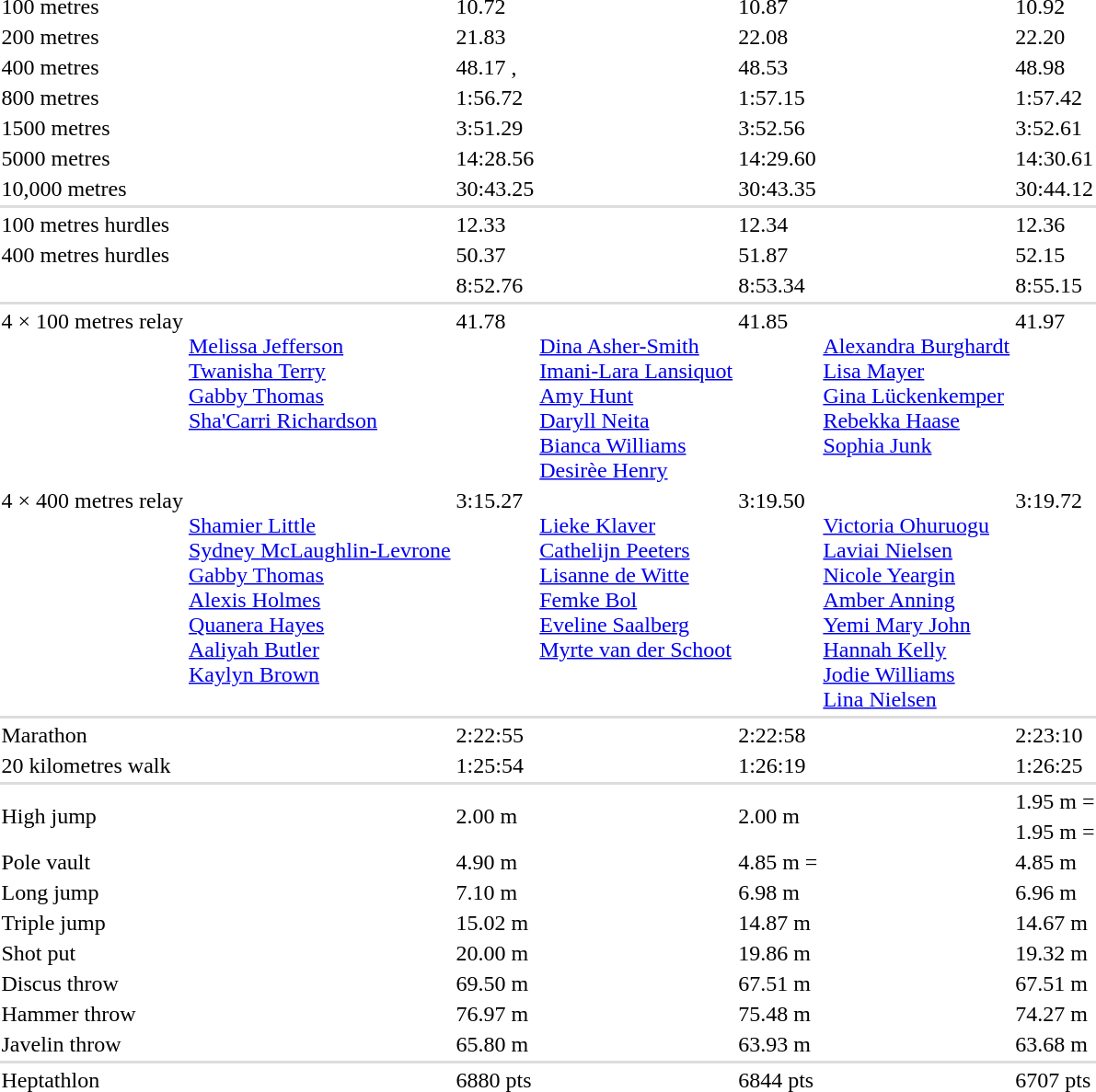<table>
<tr>
<td>100 metres<br></td>
<td></td>
<td>10.72 <strong></strong></td>
<td></td>
<td>10.87</td>
<td></td>
<td>10.92</td>
</tr>
<tr>
<td>200 metres<br></td>
<td></td>
<td>21.83</td>
<td></td>
<td>22.08</td>
<td></td>
<td>22.20</td>
</tr>
<tr>
<td>400 metres<br></td>
<td></td>
<td>48.17 <strong></strong>, <strong></strong></td>
<td></td>
<td>48.53 </td>
<td></td>
<td>48.98</td>
</tr>
<tr>
<td>800 metres<br></td>
<td></td>
<td>1:56.72</td>
<td></td>
<td>1:57.15 </td>
<td></td>
<td>1:57.42</td>
</tr>
<tr>
<td>1500 metres<br></td>
<td></td>
<td>3:51.29 <strong></strong></td>
<td></td>
<td>3:52.56</td>
<td></td>
<td>3:52.61 <strong></strong></td>
</tr>
<tr>
<td>5000 metres<br></td>
<td></td>
<td>14:28.56</td>
<td></td>
<td>14:29.60 </td>
<td></td>
<td>14:30.61 </td>
</tr>
<tr>
<td>10,000 metres<br></td>
<td></td>
<td>30:43.25</td>
<td></td>
<td>30:43.35 <strong></strong></td>
<td></td>
<td>30:44.12 </td>
</tr>
<tr bgcolor=#ddd>
<td colspan=7></td>
</tr>
<tr>
<td>100 metres hurdles<br></td>
<td></td>
<td>12.33</td>
<td></td>
<td>12.34</td>
<td></td>
<td>12.36</td>
</tr>
<tr>
<td>400 metres hurdles<br></td>
<td></td>
<td>50.37 <strong></strong></td>
<td></td>
<td>51.87 </td>
<td></td>
<td>52.15</td>
</tr>
<tr>
<td></td>
<td></td>
<td>8:52.76 <strong></strong></td>
<td></td>
<td>8:53.34 <strong></strong></td>
<td></td>
<td>8:55.15 </td>
</tr>
<tr bgcolor=#ddd>
<td colspan=7></td>
</tr>
<tr valign=top>
<td>4 × 100 metres relay<br></td>
<td><br><a href='#'>Melissa Jefferson</a><br><a href='#'>Twanisha Terry</a><br><a href='#'>Gabby Thomas</a><br><a href='#'>Sha'Carri Richardson</a></td>
<td>41.78 </td>
<td><br><a href='#'>Dina Asher-Smith</a><br><a href='#'>Imani-Lara Lansiquot</a><br><a href='#'>Amy Hunt</a><br><a href='#'>Daryll Neita</a><br><a href='#'>Bianca Williams</a><br><a href='#'>Desirèe Henry</a></td>
<td>41.85</td>
<td><br><a href='#'>Alexandra Burghardt</a><br><a href='#'>Lisa Mayer</a><br><a href='#'>Gina Lückenkemper</a><br><a href='#'>Rebekka Haase</a><br><a href='#'>Sophia Junk</a></td>
<td>41.97 </td>
</tr>
<tr valign=top>
<td>4 × 400 metres relay<br></td>
<td><br><a href='#'>Shamier Little</a><br><a href='#'>Sydney McLaughlin-Levrone</a><br><a href='#'>Gabby Thomas</a><br><a href='#'>Alexis Holmes</a><br><a href='#'>Quanera Hayes</a><br><a href='#'>Aaliyah Butler</a><br><a href='#'>Kaylyn Brown</a></td>
<td>3:15.27 <strong></strong></td>
<td><br><a href='#'>Lieke Klaver</a><br><a href='#'>Cathelijn Peeters</a><br><a href='#'>Lisanne de Witte</a><br><a href='#'>Femke Bol</a><br><a href='#'>Eveline Saalberg</a><br><a href='#'>Myrte van der Schoot</a></td>
<td>3:19.50 <strong></strong></td>
<td><br><a href='#'>Victoria Ohuruogu</a><br><a href='#'>Laviai Nielsen</a><br><a href='#'>Nicole Yeargin</a><br><a href='#'>Amber Anning</a><br><a href='#'>Yemi Mary John</a><br><a href='#'>Hannah Kelly</a><br><a href='#'>Jodie Williams</a><br><a href='#'>Lina Nielsen</a></td>
<td>3:19.72 <strong></strong></td>
</tr>
<tr bgcolor=#ddd>
<td colspan=7></td>
</tr>
<tr>
<td>Marathon<br></td>
<td></td>
<td>2:22:55 <strong></strong></td>
<td></td>
<td>2:22:58</td>
<td></td>
<td>2:23:10 </td>
</tr>
<tr>
<td>20 kilometres walk<br></td>
<td></td>
<td>1:25:54</td>
<td></td>
<td>1:26:19</td>
<td></td>
<td>1:26:25 <strong></strong></td>
</tr>
<tr bgcolor=#ddd>
<td colspan=7></td>
</tr>
<tr>
<td rowspan=2>High jump<br></td>
<td rowspan=2></td>
<td rowspan=2>2.00 m</td>
<td rowspan=2></td>
<td rowspan=2>2.00 m</td>
<td><br></td>
<td>1.95 m =</td>
</tr>
<tr>
<td></td>
<td>1.95 m =</td>
</tr>
<tr>
<td>Pole vault<br></td>
<td></td>
<td>4.90 m </td>
<td></td>
<td>4.85 m =</td>
<td></td>
<td>4.85 m <strong></strong></td>
</tr>
<tr>
<td>Long jump<br></td>
<td></td>
<td>7.10 m</td>
<td></td>
<td>6.98 m</td>
<td></td>
<td>6.96 m</td>
</tr>
<tr>
<td>Triple jump<br></td>
<td></td>
<td>15.02 m <strong></strong></td>
<td></td>
<td>14.87 m </td>
<td></td>
<td>14.67 m </td>
</tr>
<tr>
<td>Shot put<br></td>
<td></td>
<td>20.00 m</td>
<td></td>
<td>19.86 m </td>
<td></td>
<td>19.32 m</td>
</tr>
<tr>
<td>Discus throw<br></td>
<td></td>
<td>69.50 m</td>
<td></td>
<td>67.51 m</td>
<td></td>
<td>67.51 m </td>
</tr>
<tr>
<td>Hammer throw<br></td>
<td></td>
<td>76.97 m</td>
<td></td>
<td>75.48 m </td>
<td></td>
<td>74.27 m</td>
</tr>
<tr>
<td>Javelin throw<br></td>
<td></td>
<td>65.80 m </td>
<td></td>
<td>63.93 m</td>
<td></td>
<td>63.68 m </td>
</tr>
<tr bgcolor=#ddd>
<td colspan=7></td>
</tr>
<tr>
<td>Heptathlon<br></td>
<td></td>
<td>6880 pts</td>
<td></td>
<td>6844 pts</td>
<td></td>
<td>6707 pts</td>
</tr>
</table>
